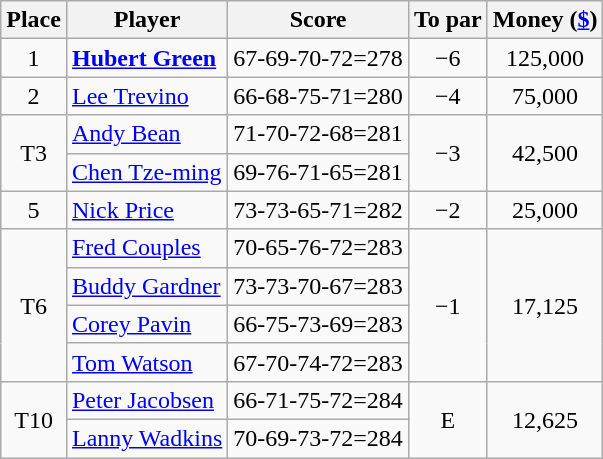<table class="wikitable">
<tr>
<th>Place</th>
<th>Player</th>
<th>Score</th>
<th>To par</th>
<th>Money (<a href='#'>$</a>)</th>
</tr>
<tr>
<td align="center">1</td>
<td> <strong><a href='#'>Hubert Green</a></strong></td>
<td>67-69-70-72=278</td>
<td align="center">−6</td>
<td align=center>125,000</td>
</tr>
<tr>
<td align="center">2</td>
<td> <a href='#'>Lee Trevino</a></td>
<td>66-68-75-71=280</td>
<td align="center">−4</td>
<td align=center>75,000</td>
</tr>
<tr>
<td rowspan=2 align="center">T3</td>
<td> <a href='#'>Andy Bean</a></td>
<td>71-70-72-68=281</td>
<td rowspan=2 align="center">−3</td>
<td rowspan=2 align=center>42,500</td>
</tr>
<tr>
<td> <a href='#'>Chen Tze-ming</a></td>
<td>69-76-71-65=281</td>
</tr>
<tr>
<td align="center">5</td>
<td> <a href='#'>Nick Price</a></td>
<td>73-73-65-71=282</td>
<td align="center">−2</td>
<td align=center>25,000</td>
</tr>
<tr>
<td rowspan=4 align="center">T6</td>
<td> <a href='#'>Fred Couples</a></td>
<td>70-65-76-72=283</td>
<td rowspan=4 align="center">−1</td>
<td rowspan=4 align=center>17,125</td>
</tr>
<tr>
<td> <a href='#'>Buddy Gardner</a></td>
<td>73-73-70-67=283</td>
</tr>
<tr>
<td> <a href='#'>Corey Pavin</a></td>
<td>66-75-73-69=283</td>
</tr>
<tr>
<td> <a href='#'>Tom Watson</a></td>
<td>67-70-74-72=283</td>
</tr>
<tr>
<td rowspan=2 align="center">T10</td>
<td> <a href='#'>Peter Jacobsen</a></td>
<td>66-71-75-72=284</td>
<td rowspan=2 align="center">E</td>
<td rowspan=2 align=center>12,625</td>
</tr>
<tr>
<td> <a href='#'>Lanny Wadkins</a></td>
<td>70-69-73-72=284</td>
</tr>
</table>
